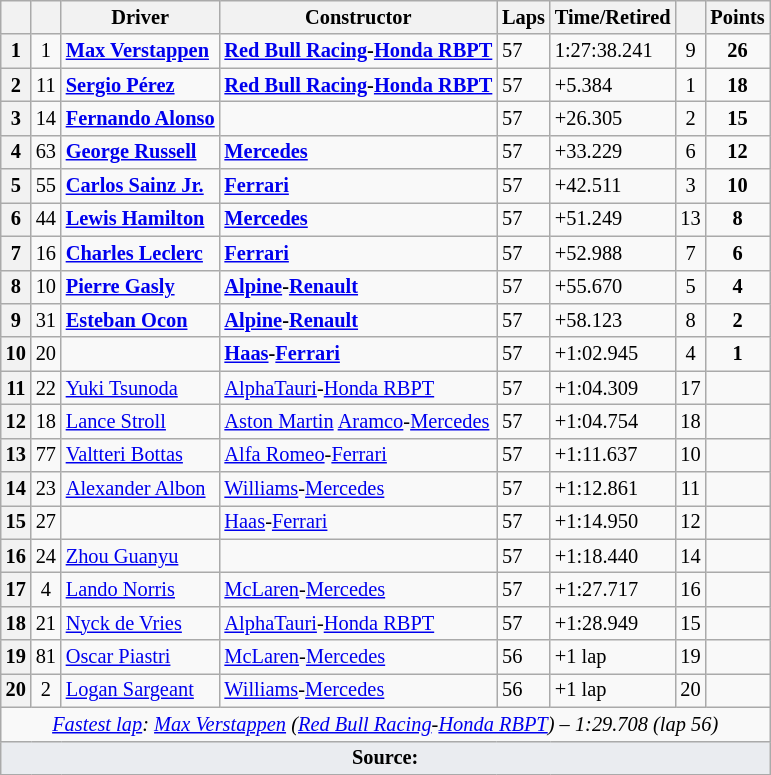<table class="wikitable sortable" style="font-size: 85%;">
<tr>
<th scope="col"></th>
<th scope="col"></th>
<th scope="col">Driver</th>
<th scope="col">Constructor</th>
<th scope="col" class="unsortable">Laps</th>
<th scope="col" class="unsortable">Time/Retired</th>
<th scope="col"></th>
<th scope="col">Points</th>
</tr>
<tr>
<th>1</th>
<td align="center">1</td>
<td data-sort-value="ver"><strong> <a href='#'>Max Verstappen</a></strong></td>
<td><strong><a href='#'>Red Bull Racing</a>-<a href='#'>Honda RBPT</a></strong></td>
<td>57</td>
<td>1:27:38.241</td>
<td align="center">9</td>
<td align="center"><strong>26</strong></td>
</tr>
<tr>
<th>2</th>
<td align="center">11</td>
<td data-sort-value="per"><strong> <a href='#'>Sergio Pérez</a></strong></td>
<td><strong><a href='#'>Red Bull Racing</a>-<a href='#'>Honda RBPT</a></strong></td>
<td>57</td>
<td>+5.384</td>
<td align="center">1</td>
<td align="center"><strong>18</strong></td>
</tr>
<tr>
<th>3</th>
<td align="center">14</td>
<td data-sort-value="alo"><strong> <a href='#'>Fernando Alonso</a></strong></td>
<td><strong></strong></td>
<td>57</td>
<td>+26.305</td>
<td align="center">2</td>
<td align="center"><strong>15</strong></td>
</tr>
<tr>
<th>4</th>
<td align="center">63</td>
<td data-sort-value="rus"> <strong><a href='#'>George Russell</a></strong></td>
<td><strong><a href='#'>Mercedes</a></strong></td>
<td>57</td>
<td>+33.229</td>
<td align="center">6</td>
<td align="center"><strong>12</strong></td>
</tr>
<tr>
<th>5</th>
<td align="center">55</td>
<td data-sort-value="sai"> <strong><a href='#'>Carlos Sainz Jr.</a></strong></td>
<td><strong><a href='#'>Ferrari</a></strong></td>
<td>57</td>
<td>+42.511</td>
<td align="center">3</td>
<td align="center"><strong>10</strong></td>
</tr>
<tr>
<th>6</th>
<td align="center">44</td>
<td data-sort-value="ham"><strong> <a href='#'>Lewis Hamilton</a></strong></td>
<td><a href='#'><strong>Mercedes</strong></a></td>
<td>57</td>
<td>+51.249</td>
<td align="center">13</td>
<td align="center"><strong>8</strong></td>
</tr>
<tr>
<th>7</th>
<td align="center">16</td>
<td data-sort-value="lec"> <strong><a href='#'>Charles Leclerc</a></strong></td>
<td><strong><a href='#'>Ferrari</a></strong></td>
<td>57</td>
<td>+52.988</td>
<td align="center">7</td>
<td align="center"><strong>6</strong></td>
</tr>
<tr>
<th>8</th>
<td align="center">10</td>
<td data-sort-value="gas"> <strong><a href='#'>Pierre Gasly</a></strong></td>
<td><strong><a href='#'>Alpine</a>-<a href='#'>Renault</a></strong></td>
<td>57</td>
<td>+55.670</td>
<td align="center">5</td>
<td align="center"><strong>4</strong></td>
</tr>
<tr>
<th>9</th>
<td align="center">31</td>
<td data-sort-value="oco"> <strong><a href='#'>Esteban Ocon</a></strong></td>
<td><strong><a href='#'>Alpine</a>-<a href='#'>Renault</a></strong></td>
<td>57</td>
<td>+58.123</td>
<td align="center">8</td>
<td align="center"><strong>2</strong></td>
</tr>
<tr>
<th>10</th>
<td align="center">20</td>
<td data-sort-value="mag"><strong></strong></td>
<td><strong><a href='#'>Haas</a>-<a href='#'>Ferrari</a></strong></td>
<td>57</td>
<td>+1:02.945</td>
<td align="center">4</td>
<td align="center"><strong>1</strong></td>
</tr>
<tr>
<th>11</th>
<td align="center">22</td>
<td data-sort-value="tsu"> <a href='#'>Yuki Tsunoda</a></td>
<td nowrap=""><a href='#'>AlphaTauri</a>-<a href='#'>Honda RBPT</a></td>
<td>57</td>
<td>+1:04.309</td>
<td align="center">17</td>
<td align="center"></td>
</tr>
<tr>
<th>12</th>
<td align="center">18</td>
<td data-sort-value="str"> <a href='#'>Lance Stroll</a></td>
<td><a href='#'>Aston Martin</a> <a href='#'>Aramco</a>-<a href='#'>Mercedes</a></td>
<td>57</td>
<td>+1:04.754</td>
<td align="center">18</td>
<td align="center"></td>
</tr>
<tr>
<th>13</th>
<td align="center">77</td>
<td data-sort-value="bot"> <a href='#'>Valtteri Bottas</a></td>
<td nowrap=""><a href='#'>Alfa Romeo</a>-<a href='#'>Ferrari</a></td>
<td>57</td>
<td>+1:11.637</td>
<td align="center">10</td>
<td></td>
</tr>
<tr>
<th>14</th>
<td align="center">23</td>
<td data-sort-value="alb"> <a href='#'>Alexander Albon</a></td>
<td><a href='#'>Williams</a>-<a href='#'>Mercedes</a></td>
<td>57</td>
<td>+1:12.861</td>
<td align="center">11</td>
<td></td>
</tr>
<tr>
<th>15</th>
<td align="center">27</td>
<td data-sort-value="hul"></td>
<td><a href='#'>Haas</a>-<a href='#'>Ferrari</a></td>
<td>57</td>
<td>+1:14.950</td>
<td align="center">12</td>
<td></td>
</tr>
<tr>
<th>16</th>
<td align="center">24</td>
<td data-sort-value="zho"> <a href='#'>Zhou Guanyu</a></td>
<td></td>
<td>57</td>
<td>+1:18.440</td>
<td align="center">14</td>
<td></td>
</tr>
<tr>
<th>17</th>
<td align="center">4</td>
<td data-sort-value="nor"> <a href='#'>Lando Norris</a></td>
<td><a href='#'>McLaren</a>-<a href='#'>Mercedes</a></td>
<td>57</td>
<td>+1:27.717</td>
<td align="center">16</td>
<td align="center"></td>
</tr>
<tr>
<th>18</th>
<td align="center">21</td>
<td data-sort-value="dev"> <a href='#'>Nyck de Vries</a></td>
<td><a href='#'>AlphaTauri</a>-<a href='#'>Honda RBPT</a></td>
<td>57</td>
<td>+1:28.949</td>
<td align="center">15</td>
<td></td>
</tr>
<tr>
<th>19</th>
<td align="center">81</td>
<td data-sort-value="pia"> <a href='#'>Oscar Piastri</a></td>
<td><a href='#'>McLaren</a>-<a href='#'>Mercedes</a></td>
<td>56</td>
<td>+1 lap</td>
<td align="center">19</td>
<td></td>
</tr>
<tr>
<th>20</th>
<td align="center">2</td>
<td data-sort-value="sar"> <a href='#'>Logan Sargeant</a></td>
<td nowrap=""><a href='#'>Williams</a>-<a href='#'>Mercedes</a></td>
<td>56</td>
<td>+1 lap</td>
<td align="center">20</td>
<td></td>
</tr>
<tr class="sortbottom">
<td colspan="9" align="center"><em><a href='#'>Fastest lap</a>:</em>  <em><a href='#'>Max Verstappen</a> (<a href='#'>Red Bull Racing</a>-<a href='#'>Honda RBPT</a>) – 1:29.708 (lap 56)</em></td>
</tr>
<tr>
<td colspan="8" style="background-color:#eaecf0;text-align:center"><strong>Source:</strong></td>
</tr>
</table>
